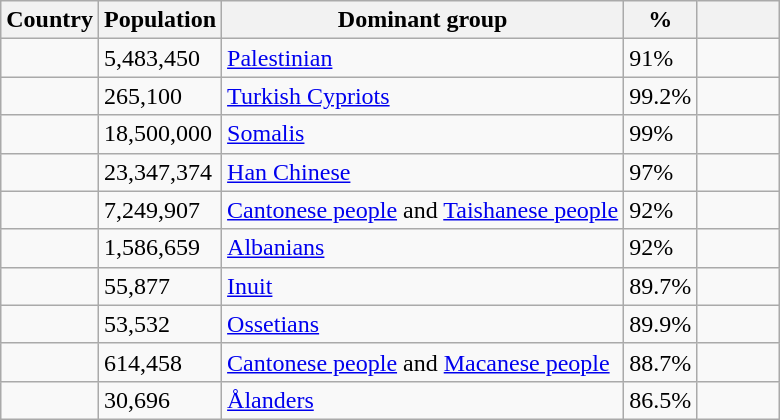<table class="wikitable sortable">
<tr>
<th>Country</th>
<th>Population</th>
<th>Dominant group</th>
<th>%</th>
<th class="unsortable" style="width:3em"></th>
</tr>
<tr>
<td></td>
<td>5,483,450</td>
<td><a href='#'>Palestinian</a></td>
<td>91%</td>
<td></td>
</tr>
<tr>
<td></td>
<td>265,100</td>
<td><a href='#'>Turkish Cypriots</a></td>
<td>99.2%</td>
<td style="text-align:center;"></td>
</tr>
<tr>
<td></td>
<td>18,500,000</td>
<td><a href='#'>Somalis</a></td>
<td>99%</td>
<td style="text-align:center;"></td>
</tr>
<tr>
<td></td>
<td>23,347,374</td>
<td><a href='#'>Han Chinese</a></td>
<td>97%</td>
<td></td>
</tr>
<tr>
<td></td>
<td>7,249,907</td>
<td><a href='#'>Cantonese people</a> and <a href='#'>Taishanese people</a></td>
<td>92%</td>
<td style="text-align:center;"></td>
</tr>
<tr>
<td></td>
<td>1,586,659</td>
<td><a href='#'>Albanians</a></td>
<td>92%</td>
<td style="text-align:center;"></td>
</tr>
<tr>
<td></td>
<td>55,877</td>
<td><a href='#'>Inuit</a></td>
<td>89.7%</td>
<td style="text-align:center;"></td>
</tr>
<tr>
<td></td>
<td>53,532</td>
<td><a href='#'>Ossetians</a></td>
<td>89.9%</td>
<td style="text-align:center;"></td>
</tr>
<tr>
<td></td>
<td>614,458</td>
<td><a href='#'>Cantonese people</a> and <a href='#'>Macanese people</a></td>
<td>88.7%</td>
<td style="text-align:center;"></td>
</tr>
<tr>
<td></td>
<td>30,696</td>
<td><a href='#'>Ålanders</a></td>
<td>86.5%</td>
<td style="text-align:center;"></td>
</tr>
</table>
